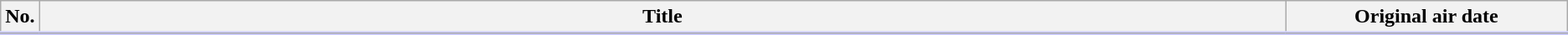<table class="wikitable">
<tr style="border-bottom: 3px solid #CCF;">
<th style="width:1%;">No.</th>
<th>Title</th>
<th style="width:18%;">Original air date</th>
</tr>
<tr>
</tr>
</table>
